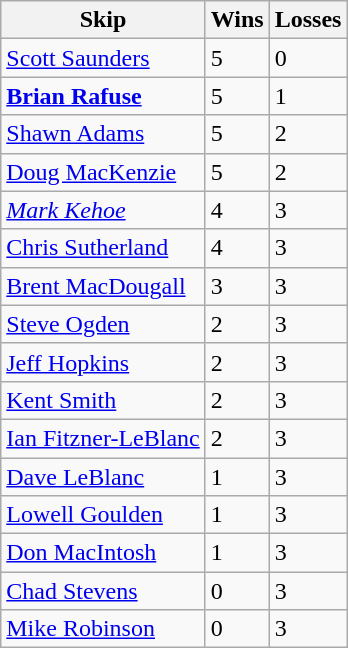<table class="wikitable">
<tr>
<th>Skip</th>
<th>Wins</th>
<th>Losses</th>
</tr>
<tr>
<td><a href='#'>Scott Saunders</a></td>
<td>5</td>
<td>0</td>
</tr>
<tr>
<td><strong><a href='#'>Brian Rafuse</a></strong></td>
<td>5</td>
<td>1</td>
</tr>
<tr>
<td><a href='#'>Shawn Adams</a></td>
<td>5</td>
<td>2</td>
</tr>
<tr>
<td><a href='#'>Doug MacKenzie</a></td>
<td>5</td>
<td>2</td>
</tr>
<tr>
<td><em><a href='#'>Mark Kehoe</a></em></td>
<td>4</td>
<td>3</td>
</tr>
<tr>
<td><a href='#'>Chris Sutherland</a></td>
<td>4</td>
<td>3</td>
</tr>
<tr>
<td><a href='#'>Brent MacDougall</a></td>
<td>3</td>
<td>3</td>
</tr>
<tr>
<td><a href='#'>Steve Ogden</a></td>
<td>2</td>
<td>3</td>
</tr>
<tr>
<td><a href='#'>Jeff Hopkins</a></td>
<td>2</td>
<td>3</td>
</tr>
<tr>
<td><a href='#'>Kent Smith</a></td>
<td>2</td>
<td>3</td>
</tr>
<tr>
<td><a href='#'>Ian Fitzner-LeBlanc</a></td>
<td>2</td>
<td>3</td>
</tr>
<tr>
<td><a href='#'>Dave LeBlanc</a></td>
<td>1</td>
<td>3</td>
</tr>
<tr>
<td><a href='#'>Lowell Goulden</a></td>
<td>1</td>
<td>3</td>
</tr>
<tr>
<td><a href='#'>Don MacIntosh</a></td>
<td>1</td>
<td>3</td>
</tr>
<tr>
<td><a href='#'>Chad Stevens</a></td>
<td>0</td>
<td>3</td>
</tr>
<tr>
<td><a href='#'>Mike Robinson</a></td>
<td>0</td>
<td>3</td>
</tr>
</table>
